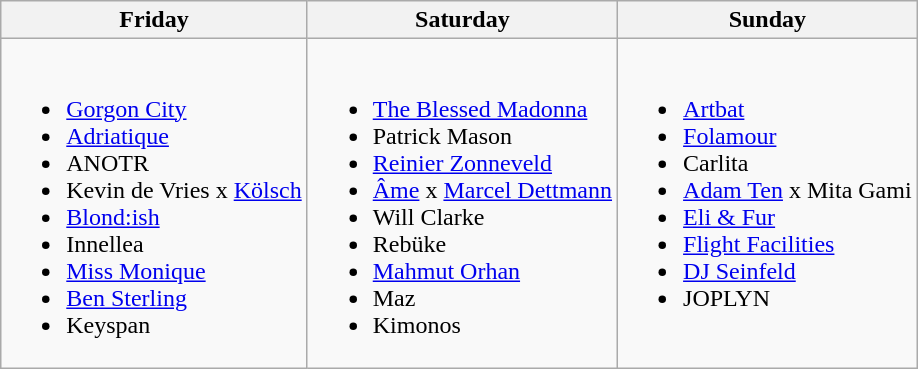<table class="wikitable">
<tr>
<th>Friday</th>
<th>Saturday</th>
<th>Sunday</th>
</tr>
<tr valign="top">
<td><br><ul><li><a href='#'>Gorgon City</a></li><li><a href='#'>Adriatique</a></li><li>ANOTR</li><li>Kevin de Vries x <a href='#'>Kölsch</a></li><li><a href='#'>Blond:ish</a></li><li>Innellea</li><li><a href='#'>Miss Monique</a></li><li><a href='#'>Ben Sterling</a></li><li>Keyspan</li></ul></td>
<td><br><ul><li><a href='#'>The Blessed Madonna</a></li><li>Patrick Mason</li><li><a href='#'>Reinier Zonneveld</a></li><li><a href='#'>Âme</a> x <a href='#'>Marcel Dettmann</a></li><li>Will Clarke</li><li>Rebüke</li><li><a href='#'>Mahmut Orhan</a></li><li>Maz</li><li>Kimonos</li></ul></td>
<td><br><ul><li><a href='#'>Artbat</a></li><li><a href='#'>Folamour</a></li><li>Carlita</li><li><a href='#'>Adam Ten</a> x Mita Gami</li><li><a href='#'>Eli & Fur</a></li><li><a href='#'>Flight Facilities</a></li><li><a href='#'>DJ Seinfeld</a></li><li>JOPLYN</li></ul></td>
</tr>
</table>
